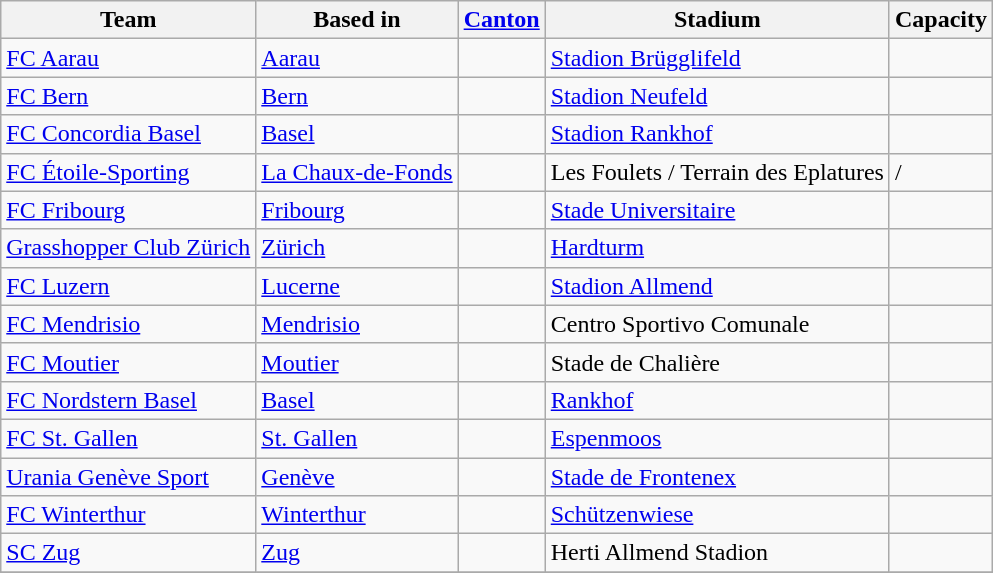<table class="wikitable sortable" style="text-align: left;">
<tr>
<th>Team</th>
<th>Based in</th>
<th><a href='#'>Canton</a></th>
<th>Stadium</th>
<th>Capacity</th>
</tr>
<tr>
<td><a href='#'>FC Aarau</a></td>
<td><a href='#'>Aarau</a></td>
<td></td>
<td><a href='#'>Stadion Brügglifeld</a></td>
<td></td>
</tr>
<tr>
<td><a href='#'>FC Bern</a></td>
<td><a href='#'>Bern</a></td>
<td></td>
<td><a href='#'>Stadion Neufeld</a></td>
<td></td>
</tr>
<tr>
<td><a href='#'>FC Concordia Basel</a></td>
<td><a href='#'>Basel</a></td>
<td></td>
<td><a href='#'>Stadion Rankhof</a></td>
<td></td>
</tr>
<tr>
<td><a href='#'>FC Étoile-Sporting</a></td>
<td><a href='#'>La Chaux-de-Fonds</a></td>
<td></td>
<td>Les Foulets / Terrain des Eplatures</td>
<td> / </td>
</tr>
<tr>
<td><a href='#'>FC Fribourg</a></td>
<td><a href='#'>Fribourg</a></td>
<td></td>
<td><a href='#'>Stade Universitaire</a></td>
<td></td>
</tr>
<tr>
<td><a href='#'>Grasshopper Club Zürich</a></td>
<td><a href='#'>Zürich</a></td>
<td></td>
<td><a href='#'>Hardturm</a></td>
<td></td>
</tr>
<tr>
<td><a href='#'>FC Luzern</a></td>
<td><a href='#'>Lucerne</a></td>
<td></td>
<td><a href='#'>Stadion Allmend</a></td>
<td></td>
</tr>
<tr>
<td><a href='#'>FC Mendrisio</a></td>
<td><a href='#'>Mendrisio</a></td>
<td></td>
<td>Centro Sportivo Comunale</td>
<td></td>
</tr>
<tr>
<td><a href='#'>FC Moutier</a></td>
<td><a href='#'>Moutier</a></td>
<td></td>
<td>Stade de Chalière</td>
<td></td>
</tr>
<tr>
<td><a href='#'>FC Nordstern Basel</a></td>
<td><a href='#'>Basel</a></td>
<td></td>
<td><a href='#'>Rankhof</a></td>
<td></td>
</tr>
<tr>
<td><a href='#'>FC St. Gallen</a></td>
<td><a href='#'>St. Gallen</a></td>
<td></td>
<td><a href='#'>Espenmoos</a></td>
<td></td>
</tr>
<tr>
<td><a href='#'>Urania Genève Sport</a></td>
<td><a href='#'>Genève</a></td>
<td></td>
<td><a href='#'>Stade de Frontenex</a></td>
<td></td>
</tr>
<tr>
<td><a href='#'>FC Winterthur</a></td>
<td><a href='#'>Winterthur</a></td>
<td></td>
<td><a href='#'>Schützenwiese</a></td>
<td></td>
</tr>
<tr>
<td><a href='#'>SC Zug</a></td>
<td><a href='#'>Zug</a></td>
<td></td>
<td>Herti Allmend Stadion</td>
<td></td>
</tr>
<tr>
</tr>
</table>
